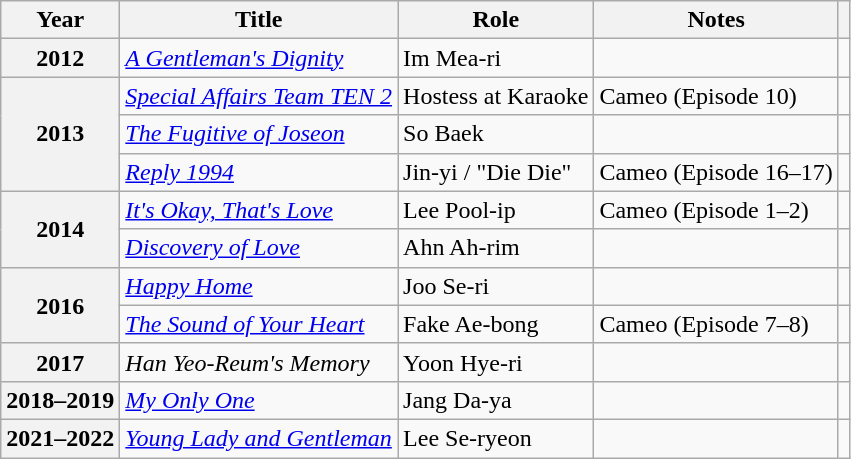<table class="wikitable  plainrowheaders">
<tr>
<th scope="col">Year</th>
<th scope="col">Title</th>
<th scope="col">Role</th>
<th scope="col">Notes</th>
<th scope="col" class="unsortable"></th>
</tr>
<tr>
<th scope="row">2012</th>
<td><em><a href='#'>A Gentleman's Dignity</a></em></td>
<td>Im Mea-ri</td>
<td></td>
<td></td>
</tr>
<tr>
<th scope="row"  rowspan="3">2013</th>
<td><em><a href='#'>Special Affairs Team TEN 2</a></em></td>
<td>Hostess at Karaoke</td>
<td>Cameo (Episode 10)</td>
<td></td>
</tr>
<tr>
<td><em><a href='#'>The Fugitive of Joseon</a></em></td>
<td>So Baek</td>
<td></td>
<td></td>
</tr>
<tr>
<td><em><a href='#'>Reply 1994</a></em></td>
<td>Jin-yi / "Die Die"</td>
<td>Cameo (Episode 16–17)</td>
</tr>
<tr>
<th scope="row" rowspan="2">2014</th>
<td><em><a href='#'>It's Okay, That's Love</a></em></td>
<td>Lee Pool-ip</td>
<td>Cameo (Episode 1–2)</td>
<td></td>
</tr>
<tr>
<td><em><a href='#'>Discovery of Love</a></em></td>
<td>Ahn Ah-rim</td>
<td></td>
<td></td>
</tr>
<tr>
<th scope="row" rowspan="2">2016</th>
<td><em><a href='#'>Happy Home</a></em></td>
<td>Joo Se-ri</td>
<td></td>
<td></td>
</tr>
<tr>
<td><em><a href='#'>The Sound of Your Heart</a></em></td>
<td>Fake Ae-bong</td>
<td>Cameo (Episode 7–8)</td>
<td></td>
</tr>
<tr>
<th scope="row">2017</th>
<td><em>Han Yeo-Reum's Memory</em></td>
<td>Yoon Hye-ri</td>
<td></td>
<td></td>
</tr>
<tr>
<th scope="row">2018–2019</th>
<td><em><a href='#'>My Only One</a></em></td>
<td>Jang Da-ya</td>
<td></td>
<td></td>
</tr>
<tr>
<th scope="row">2021–2022</th>
<td><em><a href='#'>Young Lady and Gentleman</a></em></td>
<td>Lee Se-ryeon</td>
<td></td>
<td></td>
</tr>
</table>
